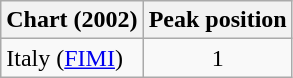<table class="wikitable sortable">
<tr>
<th>Chart (2002)</th>
<th>Peak position</th>
</tr>
<tr>
<td>Italy (<a href='#'>FIMI</a>)</td>
<td align="center">1</td>
</tr>
</table>
